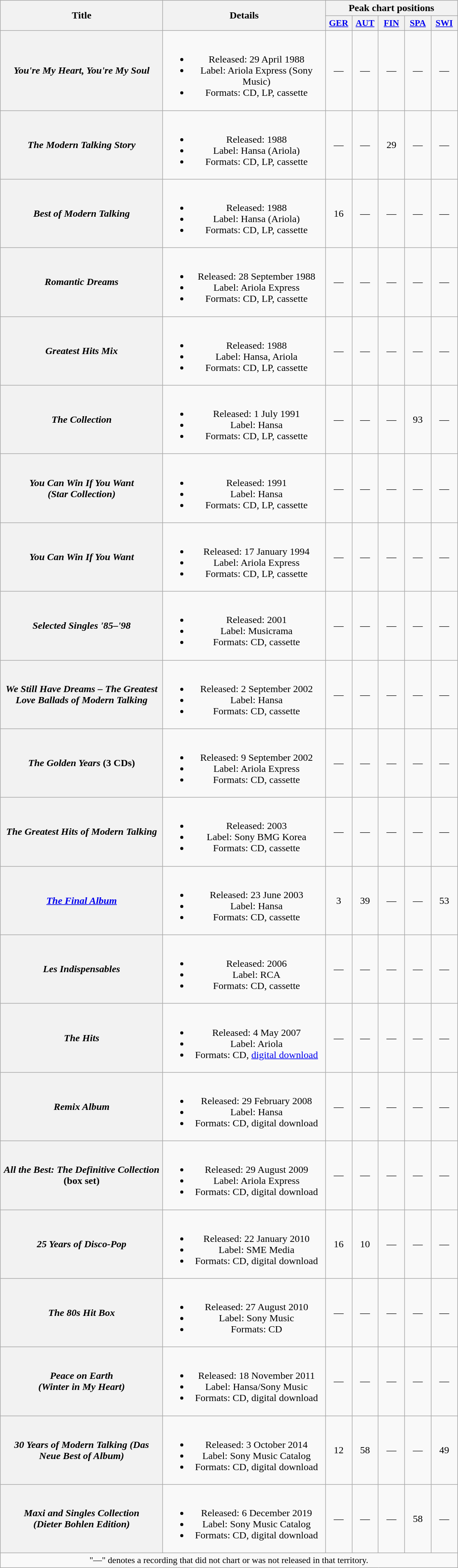<table class="wikitable plainrowheaders" style="text-align:center;">
<tr>
<th scope="col" rowspan="2" style="width:16em;">Title</th>
<th scope="col" rowspan="2" style="width:16em;">Details</th>
<th scope="col" colspan="5">Peak chart positions</th>
</tr>
<tr>
<th scope="col" style="width:2.5em;font-size:90%;"><a href='#'>GER</a><br></th>
<th scope="col" style="width:2.5em;font-size:90%;"><a href='#'>AUT</a><br></th>
<th scope="col" style="width:2.5em;font-size:90%;"><a href='#'>FIN</a><br></th>
<th scope="col" style="width:2.5em;font-size:90%;"><a href='#'>SPA</a><br></th>
<th scope="col" style="width:2.5em;font-size:90%;"><a href='#'>SWI</a><br></th>
</tr>
<tr>
<th scope="row"><em>You're My Heart, You're My Soul</em></th>
<td><br><ul><li>Released: 29 April 1988</li><li>Label: Ariola Express (Sony Music)</li><li>Formats: CD, LP, cassette</li></ul></td>
<td>—</td>
<td>—</td>
<td>—</td>
<td>—</td>
<td>—</td>
</tr>
<tr>
<th scope="row"><em>The Modern Talking Story</em></th>
<td><br><ul><li>Released: 1988</li><li>Label: Hansa (Ariola)</li><li>Formats: CD, LP, cassette</li></ul></td>
<td>—</td>
<td>—</td>
<td>29</td>
<td>—</td>
<td>—</td>
</tr>
<tr>
<th scope="row"><em>Best of Modern Talking</em></th>
<td><br><ul><li>Released: 1988</li><li>Label: Hansa (Ariola)</li><li>Formats: CD, LP, cassette</li></ul></td>
<td>16</td>
<td>—</td>
<td>—</td>
<td>—</td>
<td>—</td>
</tr>
<tr>
<th scope="row"><em>Romantic Dreams</em></th>
<td><br><ul><li>Released: 28 September 1988</li><li>Label: Ariola Express</li><li>Formats: CD, LP, cassette</li></ul></td>
<td>—</td>
<td>—</td>
<td>—</td>
<td>—</td>
<td>—</td>
</tr>
<tr>
<th scope="row"><em>Greatest Hits Mix</em></th>
<td><br><ul><li>Released: 1988</li><li>Label: Hansa, Ariola</li><li>Formats: CD, LP, cassette</li></ul></td>
<td>—</td>
<td>—</td>
<td>—</td>
<td>—</td>
<td>—</td>
</tr>
<tr>
<th scope="row"><em>The Collection</em></th>
<td><br><ul><li>Released: 1 July 1991</li><li>Label: Hansa</li><li>Formats: CD, LP, cassette</li></ul></td>
<td>—</td>
<td>—</td>
<td>—</td>
<td>93</td>
<td>—</td>
</tr>
<tr>
<th scope="row"><em>You Can Win If You Want<br>(Star Collection)</em></th>
<td><br><ul><li>Released: 1991</li><li>Label: Hansa</li><li>Formats: CD, LP, cassette</li></ul></td>
<td>—</td>
<td>—</td>
<td>—</td>
<td>—</td>
<td>—</td>
</tr>
<tr>
<th scope="row"><em>You Can Win If You Want</em></th>
<td><br><ul><li>Released: 17 January 1994</li><li>Label: Ariola Express</li><li>Formats: CD, LP, cassette</li></ul></td>
<td>—</td>
<td>—</td>
<td>—</td>
<td>—</td>
<td>—</td>
</tr>
<tr>
<th scope="row"><em>Selected Singles '85–'98</em></th>
<td><br><ul><li>Released: 2001</li><li>Label: Musicrama</li><li>Formats: CD, cassette</li></ul></td>
<td>—</td>
<td>—</td>
<td>—</td>
<td>—</td>
<td>—</td>
</tr>
<tr>
<th scope="row"><em>We Still Have Dreams – The Greatest Love Ballads of Modern Talking</em></th>
<td><br><ul><li>Released: 2 September 2002</li><li>Label: Hansa</li><li>Formats: CD, cassette</li></ul></td>
<td>—</td>
<td>—</td>
<td>—</td>
<td>—</td>
<td>—</td>
</tr>
<tr>
<th scope="row"><em>The Golden Years</em> (3 CDs)</th>
<td><br><ul><li>Released: 9 September 2002</li><li>Label: Ariola Express</li><li>Formats: CD, cassette</li></ul></td>
<td>—</td>
<td>—</td>
<td>—</td>
<td>—</td>
<td>—</td>
</tr>
<tr>
<th scope="row"><em>The Greatest Hits of Modern Talking</em></th>
<td><br><ul><li>Released: 2003</li><li>Label: Sony BMG Korea</li><li>Formats: CD, cassette</li></ul></td>
<td>—</td>
<td>—</td>
<td>—</td>
<td>—</td>
<td>—</td>
</tr>
<tr>
<th scope="row"><em><a href='#'>The Final Album</a></em></th>
<td><br><ul><li>Released: 23 June 2003</li><li>Label: Hansa</li><li>Formats: CD, cassette</li></ul></td>
<td>3</td>
<td>39</td>
<td>—</td>
<td>—</td>
<td>53</td>
</tr>
<tr>
<th scope="row"><em>Les Indispensables</em></th>
<td><br><ul><li>Released: 2006</li><li>Label: RCA</li><li>Formats: CD, cassette</li></ul></td>
<td>—</td>
<td>—</td>
<td>—</td>
<td>—</td>
<td>—</td>
</tr>
<tr>
<th scope="row"><em>The Hits</em></th>
<td><br><ul><li>Released: 4 May 2007</li><li>Label: Ariola</li><li>Formats: CD, <a href='#'>digital download</a></li></ul></td>
<td>—</td>
<td>—</td>
<td>—</td>
<td>—</td>
<td>—</td>
</tr>
<tr>
<th scope="row"><em>Remix Album</em></th>
<td><br><ul><li>Released: 29 February 2008</li><li>Label: Hansa</li><li>Formats: CD, digital download</li></ul></td>
<td>—</td>
<td>—</td>
<td>—</td>
<td>—</td>
<td>—</td>
</tr>
<tr>
<th scope="row"><em>All the Best: The Definitive Collection</em> (box set)</th>
<td><br><ul><li>Released: 29 August 2009</li><li>Label: Ariola Express</li><li>Formats: CD, digital download</li></ul></td>
<td>—</td>
<td>—</td>
<td>—</td>
<td>—</td>
<td>—</td>
</tr>
<tr>
<th scope="row"><em>25 Years of Disco-Pop</em></th>
<td><br><ul><li>Released: 22 January 2010</li><li>Label: SME Media</li><li>Formats: CD, digital download</li></ul></td>
<td>16</td>
<td>10</td>
<td>—</td>
<td>—</td>
<td>—</td>
</tr>
<tr>
<th scope="row"><em>The 80s Hit Box</em></th>
<td><br><ul><li>Released: 27 August 2010</li><li>Label: Sony Music</li><li>Formats: CD</li></ul></td>
<td>—</td>
<td>—</td>
<td>—</td>
<td>—</td>
<td>—</td>
</tr>
<tr>
<th scope="row"><em>Peace on Earth<br>(Winter in My Heart)</em></th>
<td><br><ul><li>Released: 18 November 2011</li><li>Label: Hansa/Sony Music</li><li>Formats: CD, digital download</li></ul></td>
<td>—</td>
<td>—</td>
<td>—</td>
<td>—</td>
<td>—</td>
</tr>
<tr>
<th scope="row"><em>30 Years of Modern Talking (Das Neue Best of Album)</em></th>
<td><br><ul><li>Released: 3 October 2014</li><li>Label: Sony Music Catalog</li><li>Formats: CD, digital download</li></ul></td>
<td>12</td>
<td>58</td>
<td>—</td>
<td>—</td>
<td>49</td>
</tr>
<tr>
<th scope="row"><em>Maxi and Singles Collection<br>(Dieter Bohlen Edition)</em></th>
<td><br><ul><li>Released: 6 December 2019</li><li>Label: Sony Music Catalog</li><li>Formats: CD, digital download</li></ul></td>
<td>—</td>
<td>—</td>
<td>—</td>
<td>58</td>
<td>—</td>
</tr>
<tr>
<td colspan="7" style="font-size:90%">"—" denotes a recording that did not chart or was not released in that territory.</td>
</tr>
</table>
